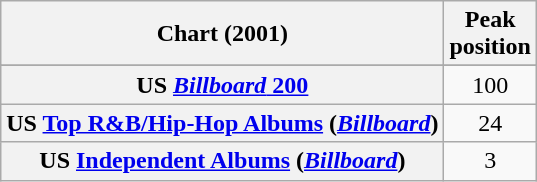<table class="wikitable sortable plainrowheaders" style="text-align:center">
<tr>
<th scope="col">Chart (2001)</th>
<th scope="col">Peak<br>position</th>
</tr>
<tr>
</tr>
<tr>
</tr>
<tr>
<th scope="row">US <a href='#'><em>Billboard</em> 200</a></th>
<td>100</td>
</tr>
<tr>
<th scope="row">US <a href='#'>Top R&B/Hip-Hop Albums</a> (<em><a href='#'>Billboard</a></em>)</th>
<td>24</td>
</tr>
<tr>
<th scope="row">US <a href='#'>Independent Albums</a> (<em><a href='#'>Billboard</a></em>)</th>
<td>3</td>
</tr>
</table>
